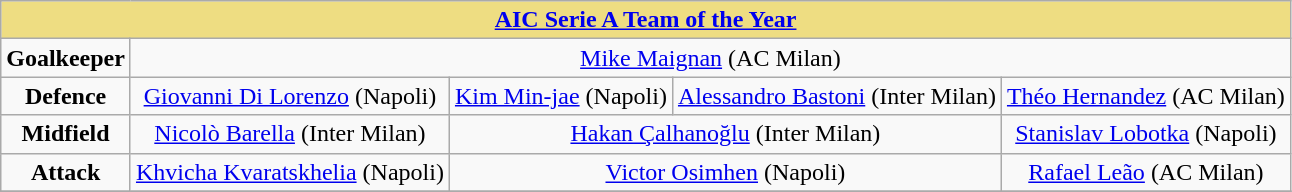<table class="wikitable" style="text-align:center">
<tr>
<th colspan="5" style="background-color: #eedd82"><a href='#'>AIC Serie A Team of the Year</a></th>
</tr>
<tr>
<td><strong>Goalkeeper</strong></td>
<td colspan="4"> <a href='#'>Mike Maignan</a> (AC Milan)</td>
</tr>
<tr>
<td><strong>Defence</strong></td>
<td> <a href='#'>Giovanni Di Lorenzo</a> (Napoli)</td>
<td> <a href='#'>Kim Min-jae</a> (Napoli)</td>
<td> <a href='#'>Alessandro Bastoni</a> (Inter Milan)</td>
<td> <a href='#'>Théo Hernandez</a> (AC Milan)</td>
</tr>
<tr>
<td><strong>Midfield</strong></td>
<td> <a href='#'>Nicolò Barella</a> (Inter Milan)</td>
<td colspan="2"> <a href='#'>Hakan Çalhanoğlu</a> (Inter Milan)</td>
<td> <a href='#'>Stanislav Lobotka</a> (Napoli)</td>
</tr>
<tr>
<td><strong>Attack</strong></td>
<td> <a href='#'>Khvicha Kvaratskhelia</a> (Napoli)</td>
<td colspan="2"> <a href='#'>Victor Osimhen</a> (Napoli)</td>
<td> <a href='#'>Rafael Leão</a> (AC Milan)</td>
</tr>
<tr>
</tr>
</table>
